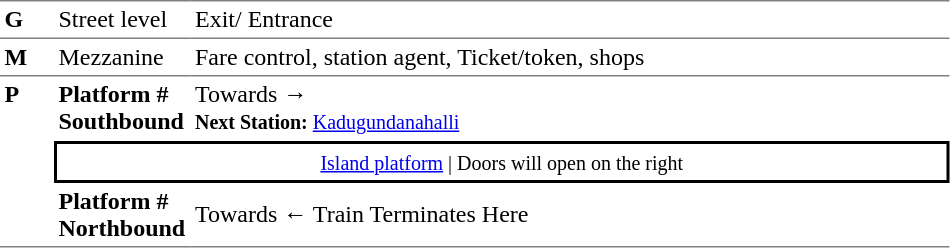<table table border=0 cellspacing=0 cellpadding=3>
<tr>
<td style="border-top:solid 1px gray;border-bottom:solid 1px gray;" width=30 valign=top><strong>G</strong></td>
<td style="border-top:solid 1px gray;border-bottom:solid 1px gray;" width=85 valign=top>Street level</td>
<td style="border-top:solid 1px gray;border-bottom:solid 1px gray;" width=500 valign=top>Exit/ Entrance</td>
</tr>
<tr>
<td style="border-bottom:solid 1px gray;"><strong>M</strong></td>
<td style="border-bottom:solid 1px gray;">Mezzanine</td>
<td style="border-bottom:solid 1px gray;">Fare control, station agent, Ticket/token, shops</td>
</tr>
<tr>
<td style="border-bottom:solid 1px gray;" width=30 rowspan=3 valign=top><strong>P</strong></td>
<td style="border-bottom:solid 1px white;" width=85><span><strong>Platform #</strong><br><strong>Southbound</strong></span></td>
<td style="border-bottom:solid 1px white;" width=500>Towards → <br><small><strong>Next Station:</strong> <a href='#'>Kadugundanahalli</a></small></td>
</tr>
<tr>
<td style="border-top:solid 2px black;border-right:solid 2px black;border-left:solid 2px black;border-bottom:solid 2px black;text-align:center;" colspan=2><small><a href='#'>Island platform</a> | Doors will open on the right </small></td>
</tr>
<tr>
<td style="border-bottom:solid 1px gray;" width=85><span><strong>Platform #</strong><br><strong>Northbound</strong></span></td>
<td style="border-bottom:solid 1px gray;" width="500">Towards ← Train Terminates Here</td>
</tr>
</table>
